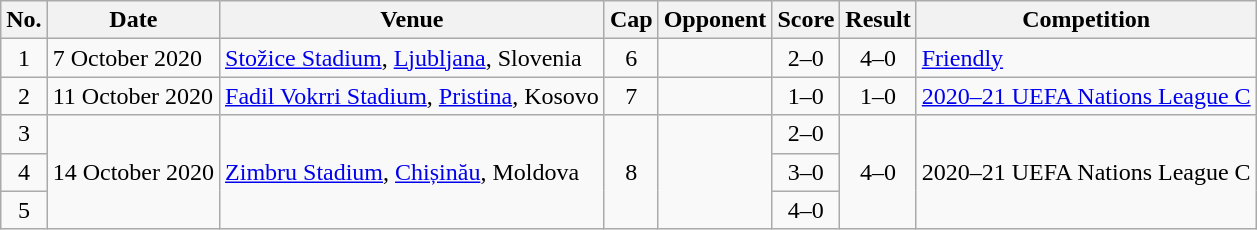<table class="wikitable sortable">
<tr>
<th scope=col>No.</th>
<th scope=col>Date</th>
<th scope=col>Venue</th>
<th scope=col>Cap</th>
<th scope=col>Opponent</th>
<th scope=col>Score</th>
<th scope=col>Result</th>
<th scope=col>Competition</th>
</tr>
<tr>
<td align=center>1</td>
<td>7 October 2020</td>
<td><a href='#'>Stožice Stadium</a>, <a href='#'>Ljubljana</a>, Slovenia</td>
<td align=center>6</td>
<td></td>
<td align=center>2–0</td>
<td align=center>4–0</td>
<td><a href='#'>Friendly</a></td>
</tr>
<tr>
<td align=center>2</td>
<td>11 October 2020</td>
<td><a href='#'>Fadil Vokrri Stadium</a>, <a href='#'>Pristina</a>, Kosovo</td>
<td align=center>7</td>
<td></td>
<td align=center>1–0</td>
<td align=center>1–0</td>
<td><a href='#'>2020–21 UEFA Nations League C</a></td>
</tr>
<tr>
<td align=center>3</td>
<td rowspan=3>14 October 2020</td>
<td rowspan=3><a href='#'>Zimbru Stadium</a>, <a href='#'>Chișinău</a>, Moldova</td>
<td rowspan=3 align=center>8</td>
<td rowspan=3></td>
<td align=center>2–0</td>
<td rowspan=3 align=center>4–0</td>
<td rowspan="3">2020–21 UEFA Nations League C</td>
</tr>
<tr>
<td align=center>4</td>
<td align=center>3–0</td>
</tr>
<tr>
<td align=center>5</td>
<td align=center>4–0</td>
</tr>
</table>
